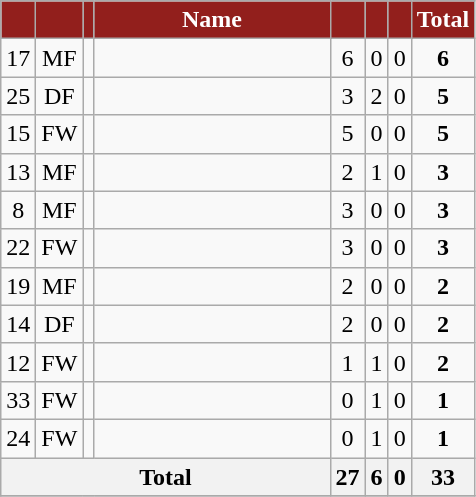<table class="wikitable sortable" style="text-align:center;">
<tr>
<th style="background:#921f1c; color:#fff;" scope="col"></th>
<th style="background:#921f1c; color:#fff;" scope="col"></th>
<th style="background:#921f1c; color:#fff;" scope="col"></th>
<th style="background:#921f1c; color:#fff; width:150px;" scope="col">Name</th>
<th style="background:#921f1c; color:#fff;" scope="col"></th>
<th style="background:#921f1c; color:#fff;" scope="col"></th>
<th style="background:#921f1c; color:#fff;" scope="col"></th>
<th style="background:#921f1c; color:#fff;" scope="col">Total</th>
</tr>
<tr>
<td>17</td>
<td>MF</td>
<td></td>
<td></td>
<td>6</td>
<td>0</td>
<td>0</td>
<td><strong>6</strong></td>
</tr>
<tr>
<td>25</td>
<td>DF</td>
<td></td>
<td></td>
<td>3</td>
<td>2</td>
<td>0</td>
<td><strong>5</strong></td>
</tr>
<tr>
<td>15</td>
<td>FW</td>
<td></td>
<td></td>
<td>5</td>
<td>0</td>
<td>0</td>
<td><strong>5</strong></td>
</tr>
<tr>
<td>13</td>
<td>MF</td>
<td></td>
<td></td>
<td>2</td>
<td>1</td>
<td>0</td>
<td><strong>3</strong></td>
</tr>
<tr>
<td>8</td>
<td>MF</td>
<td></td>
<td></td>
<td>3</td>
<td>0</td>
<td>0</td>
<td><strong>3</strong></td>
</tr>
<tr>
<td>22</td>
<td>FW</td>
<td></td>
<td></td>
<td>3</td>
<td>0</td>
<td>0</td>
<td><strong>3</strong></td>
</tr>
<tr>
<td>19</td>
<td>MF</td>
<td></td>
<td></td>
<td>2</td>
<td>0</td>
<td>0</td>
<td><strong>2</strong></td>
</tr>
<tr>
<td>14</td>
<td>DF</td>
<td></td>
<td></td>
<td>2</td>
<td>0</td>
<td>0</td>
<td><strong>2</strong></td>
</tr>
<tr>
<td>12</td>
<td>FW</td>
<td></td>
<td></td>
<td>1</td>
<td>1</td>
<td>0</td>
<td><strong>2</strong></td>
</tr>
<tr>
<td>33</td>
<td>FW</td>
<td></td>
<td></td>
<td>0</td>
<td>1</td>
<td>0</td>
<td><strong>1</strong></td>
</tr>
<tr>
<td>24</td>
<td>FW</td>
<td></td>
<td></td>
<td>0</td>
<td>1</td>
<td>0</td>
<td><strong>1</strong></td>
</tr>
<tr>
<th colspan=4 scope="row">Total</th>
<th>27</th>
<th>6</th>
<th>0</th>
<th>33</th>
</tr>
<tr>
</tr>
</table>
